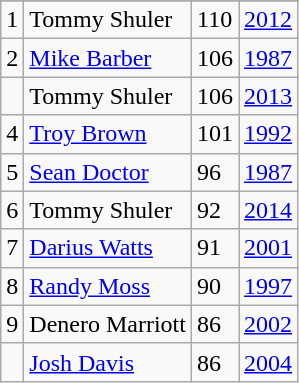<table class="wikitable">
<tr>
</tr>
<tr>
<td>1</td>
<td>Tommy Shuler</td>
<td>110</td>
<td><a href='#'>2012</a></td>
</tr>
<tr>
<td>2</td>
<td><a href='#'>Mike Barber</a></td>
<td>106</td>
<td><a href='#'>1987</a></td>
</tr>
<tr>
<td></td>
<td>Tommy Shuler</td>
<td>106</td>
<td><a href='#'>2013</a></td>
</tr>
<tr>
<td>4</td>
<td><a href='#'>Troy Brown</a></td>
<td>101</td>
<td><a href='#'>1992</a></td>
</tr>
<tr>
<td>5</td>
<td><a href='#'>Sean Doctor</a></td>
<td>96</td>
<td><a href='#'>1987</a></td>
</tr>
<tr>
<td>6</td>
<td>Tommy Shuler</td>
<td>92</td>
<td><a href='#'>2014</a></td>
</tr>
<tr>
<td>7</td>
<td><a href='#'>Darius Watts</a></td>
<td>91</td>
<td><a href='#'>2001</a></td>
</tr>
<tr>
<td>8</td>
<td><a href='#'>Randy Moss</a></td>
<td>90</td>
<td><a href='#'>1997</a></td>
</tr>
<tr>
<td>9</td>
<td>Denero Marriott</td>
<td>86</td>
<td><a href='#'>2002</a></td>
</tr>
<tr>
<td></td>
<td><a href='#'>Josh Davis</a></td>
<td>86</td>
<td><a href='#'>2004</a></td>
</tr>
</table>
